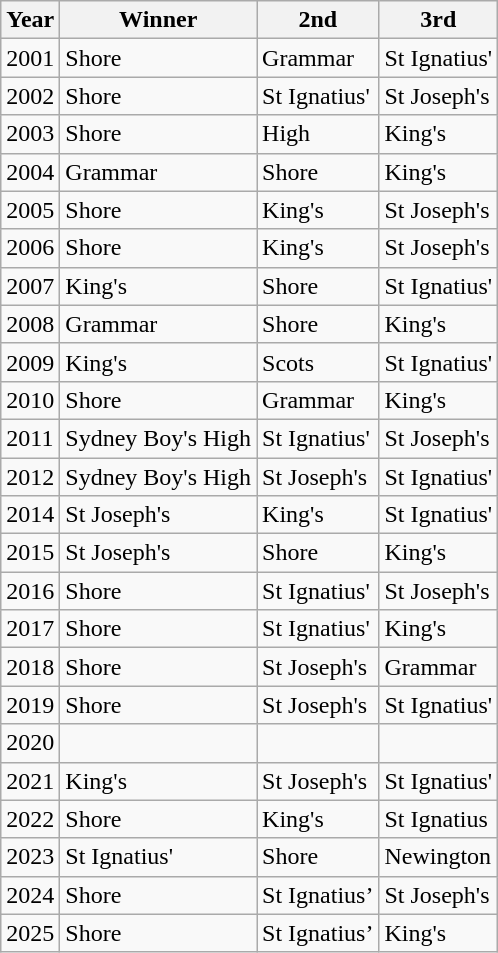<table class="wikitable">
<tr>
<th>Year</th>
<th>Winner</th>
<th>2nd</th>
<th>3rd</th>
</tr>
<tr>
<td>2001</td>
<td>Shore</td>
<td>Grammar</td>
<td>St Ignatius'</td>
</tr>
<tr>
<td>2002</td>
<td>Shore</td>
<td>St Ignatius'</td>
<td>St Joseph's</td>
</tr>
<tr>
<td>2003</td>
<td>Shore</td>
<td>High</td>
<td>King's</td>
</tr>
<tr>
<td>2004</td>
<td>Grammar</td>
<td>Shore</td>
<td>King's</td>
</tr>
<tr>
<td>2005</td>
<td>Shore</td>
<td>King's</td>
<td>St Joseph's</td>
</tr>
<tr>
<td>2006</td>
<td>Shore</td>
<td>King's</td>
<td>St Joseph's</td>
</tr>
<tr>
<td>2007</td>
<td>King's</td>
<td>Shore</td>
<td>St Ignatius'</td>
</tr>
<tr>
<td>2008</td>
<td>Grammar</td>
<td>Shore</td>
<td>King's</td>
</tr>
<tr>
<td>2009</td>
<td>King's</td>
<td>Scots</td>
<td>St Ignatius'</td>
</tr>
<tr>
<td>2010</td>
<td>Shore</td>
<td>Grammar</td>
<td>King's</td>
</tr>
<tr>
<td>2011</td>
<td>Sydney Boy's High</td>
<td>St Ignatius'</td>
<td>St Joseph's</td>
</tr>
<tr>
<td>2012</td>
<td>Sydney Boy's High</td>
<td>St Joseph's</td>
<td>St Ignatius'</td>
</tr>
<tr>
<td>2014</td>
<td>St Joseph's</td>
<td>King's</td>
<td>St Ignatius'</td>
</tr>
<tr>
<td>2015</td>
<td>St Joseph's</td>
<td>Shore</td>
<td>King's</td>
</tr>
<tr>
<td>2016</td>
<td>Shore</td>
<td>St Ignatius'</td>
<td>St Joseph's</td>
</tr>
<tr>
<td>2017</td>
<td>Shore</td>
<td>St Ignatius'</td>
<td>King's</td>
</tr>
<tr>
<td>2018</td>
<td>Shore</td>
<td>St Joseph's</td>
<td>Grammar</td>
</tr>
<tr>
<td>2019</td>
<td>Shore</td>
<td>St Joseph's</td>
<td>St Ignatius'</td>
</tr>
<tr>
<td>2020</td>
<td></td>
<td></td>
<td></td>
</tr>
<tr>
<td>2021</td>
<td>King's</td>
<td>St Joseph's</td>
<td>St Ignatius'</td>
</tr>
<tr>
<td>2022</td>
<td>Shore</td>
<td>King's</td>
<td>St Ignatius</td>
</tr>
<tr>
<td>2023</td>
<td>St Ignatius'</td>
<td>Shore</td>
<td>Newington</td>
</tr>
<tr>
<td>2024</td>
<td>Shore</td>
<td>St Ignatius’</td>
<td>St Joseph's</td>
</tr>
<tr>
<td>2025</td>
<td>Shore</td>
<td>St Ignatius’</td>
<td>King's</td>
</tr>
</table>
